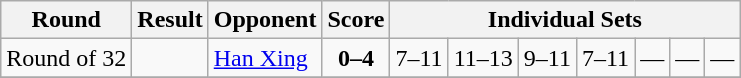<table class="wikitable">
<tr>
<th>Round</th>
<th>Result</th>
<th>Opponent</th>
<th>Score</th>
<th colspan ="7">Individual Sets</th>
</tr>
<tr>
<td align="center">Round of 32</td>
<td></td>
<td> <a href='#'>Han Xing</a></td>
<td align="center"><strong>0–4</strong></td>
<td>7–11</td>
<td>11–13</td>
<td>9–11</td>
<td>7–11</td>
<td align="center">—</td>
<td align="center">—</td>
<td align="center">—</td>
</tr>
<tr>
</tr>
</table>
